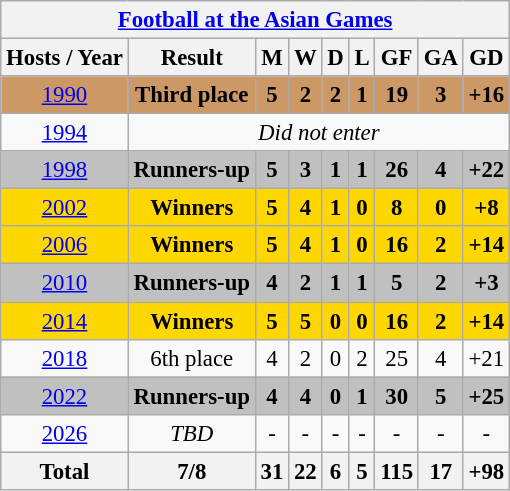<table class="wikitable" style="text-align: center;font-size:95%;">
<tr>
<th colspan=9><a href='#'>Football at the Asian Games</a></th>
</tr>
<tr>
<th>Hosts / Year</th>
<th>Result</th>
<th>M</th>
<th>W</th>
<th>D</th>
<th>L</th>
<th>GF</th>
<th>GA</th>
<th>GD</th>
</tr>
<tr bgcolor="#cc9966">
<td> <a href='#'>1990</a></td>
<td><strong>Third place</strong></td>
<td><strong>5</strong></td>
<td><strong>2</strong></td>
<td><strong>2</strong></td>
<td><strong>1</strong></td>
<td><strong>19</strong></td>
<td><strong>3</strong></td>
<td><strong>+16</strong></td>
</tr>
<tr>
<td> <a href='#'>1994</a></td>
<td colspan=8><em>Did not enter</em></td>
</tr>
<tr bgcolor=silver>
<td> <a href='#'>1998</a></td>
<td><strong>Runners-up</strong></td>
<td><strong>5</strong></td>
<td><strong>3</strong></td>
<td><strong>1</strong></td>
<td><strong>1</strong></td>
<td><strong>26</strong></td>
<td><strong>4</strong></td>
<td><strong>+22</strong></td>
</tr>
<tr bgcolor=gold>
<td> <a href='#'>2002</a></td>
<td><strong>Winners</strong></td>
<td><strong>5</strong></td>
<td><strong>4</strong></td>
<td><strong>1</strong></td>
<td><strong>0</strong></td>
<td><strong>8</strong></td>
<td><strong>0</strong></td>
<td><strong>+8</strong></td>
</tr>
<tr bgcolor=gold>
<td> <a href='#'>2006</a></td>
<td><strong>Winners</strong></td>
<td><strong>5</strong></td>
<td><strong>4</strong></td>
<td><strong>1</strong></td>
<td><strong>0</strong></td>
<td><strong>16</strong></td>
<td><strong>2</strong></td>
<td><strong>+14</strong></td>
</tr>
<tr bgcolor=silver>
<td> <a href='#'>2010</a></td>
<td><strong>Runners-up</strong></td>
<td><strong>4</strong></td>
<td><strong>2</strong></td>
<td><strong>1</strong></td>
<td><strong>1</strong></td>
<td><strong>5</strong></td>
<td><strong>2</strong></td>
<td><strong>+3</strong></td>
</tr>
<tr bgcolor=gold>
<td> <a href='#'>2014</a></td>
<td><strong>Winners</strong></td>
<td><strong>5</strong></td>
<td><strong>5</strong></td>
<td><strong>0</strong></td>
<td><strong>0</strong></td>
<td><strong>16</strong></td>
<td><strong>2</strong></td>
<td><strong>+14</strong></td>
</tr>
<tr>
<td> <a href='#'>2018</a></td>
<td>6th place</td>
<td>4</td>
<td>2</td>
<td>0</td>
<td>2</td>
<td>25</td>
<td>4</td>
<td>+21</td>
</tr>
<tr bgcolor=silver>
<td> <a href='#'>2022</a></td>
<td><strong>Runners-up</strong></td>
<td><strong>4</strong></td>
<td><strong>4</strong></td>
<td><strong>0</strong></td>
<td><strong>1</strong></td>
<td><strong>30</strong></td>
<td><strong>5</strong></td>
<td><strong>+25</strong></td>
</tr>
<tr>
<td> <a href='#'>2026</a></td>
<td><em>TBD</em></td>
<td>-</td>
<td>-</td>
<td>-</td>
<td>-</td>
<td>-</td>
<td>-</td>
<td>-</td>
</tr>
<tr>
<th>Total</th>
<th>7/8</th>
<th>31</th>
<th>22</th>
<th>6</th>
<th>5</th>
<th>115</th>
<th>17</th>
<th>+98</th>
</tr>
</table>
